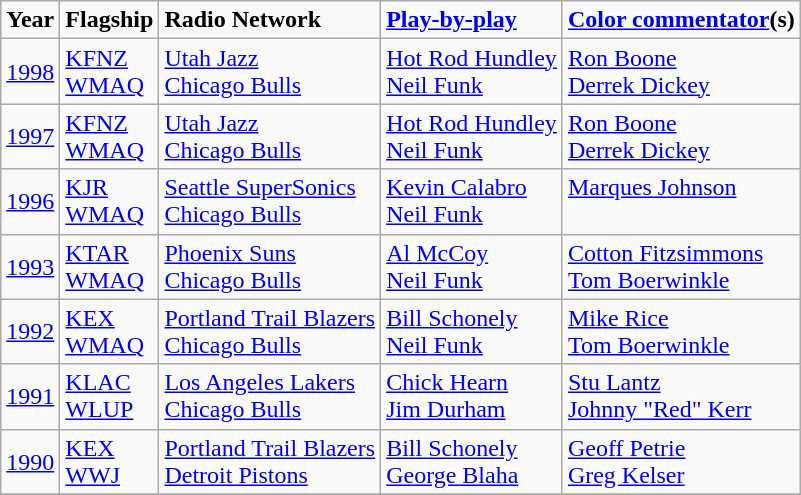<table class="wikitable">
<tr>
<td><strong>Year</strong></td>
<td><strong>Flagship</strong></td>
<td><strong>Radio Network</strong></td>
<td><strong><a href='#'>Play-by-play</a></strong></td>
<td><strong><a href='#'>Color commentator</a>(s)</strong></td>
</tr>
<tr>
<td><a href='#'>1998</a></td>
<td><a href='#'>KFNZ</a> <br><a href='#'>WMAQ</a></td>
<td><a href='#'>Utah Jazz</a><br><a href='#'>Chicago Bulls</a></td>
<td><a href='#'>Hot Rod Hundley</a><br><a href='#'>Neil Funk</a></td>
<td><a href='#'>Ron Boone</a><br><a href='#'>Derrek Dickey</a></td>
</tr>
<tr>
<td><a href='#'>1997</a></td>
<td><a href='#'>KFNZ</a> <br><a href='#'>WMAQ</a></td>
<td><a href='#'>Utah Jazz</a><br><a href='#'>Chicago Bulls</a></td>
<td><a href='#'>Hot Rod Hundley</a><br><a href='#'>Neil Funk</a></td>
<td><a href='#'>Ron Boone</a><br><a href='#'>Derrek Dickey</a></td>
</tr>
<tr>
<td><a href='#'>1996</a></td>
<td><a href='#'>KJR</a> <br><a href='#'>WMAQ</a></td>
<td><a href='#'>Seattle SuperSonics</a><br><a href='#'>Chicago Bulls</a></td>
<td><a href='#'>Kevin Calabro</a><br><a href='#'>Neil Funk</a></td>
<td><a href='#'>Marques Johnson</a><br><br></td>
</tr>
<tr>
<td><a href='#'>1993</a></td>
<td><a href='#'>KTAR</a> <br><a href='#'>WMAQ</a></td>
<td><a href='#'>Phoenix Suns</a><br><a href='#'>Chicago Bulls</a></td>
<td><a href='#'>Al McCoy</a><br><a href='#'>Neil Funk</a></td>
<td><a href='#'>Cotton Fitzsimmons</a><br><a href='#'>Tom Boerwinkle</a></td>
</tr>
<tr>
<td><a href='#'>1992</a></td>
<td><a href='#'>KEX</a> <br><a href='#'>WMAQ</a></td>
<td><a href='#'>Portland Trail Blazers</a><br><a href='#'>Chicago Bulls</a></td>
<td><a href='#'>Bill Schonely</a><br><a href='#'>Neil Funk</a></td>
<td><a href='#'>Mike Rice</a><br><a href='#'>Tom Boerwinkle</a></td>
</tr>
<tr>
<td><a href='#'>1991</a></td>
<td><a href='#'>KLAC</a> <br><a href='#'>WLUP</a></td>
<td><a href='#'>Los Angeles Lakers</a><br><a href='#'>Chicago Bulls</a></td>
<td><a href='#'>Chick Hearn</a><br><a href='#'>Jim Durham</a></td>
<td><a href='#'>Stu Lantz</a><br><a href='#'>Johnny "Red" Kerr</a></td>
</tr>
<tr>
<td><a href='#'>1990</a></td>
<td><a href='#'>KEX</a> <br><a href='#'>WWJ</a></td>
<td><a href='#'>Portland Trail Blazers</a><br><a href='#'>Detroit Pistons</a></td>
<td><a href='#'>Bill Schonely</a><br><a href='#'>George Blaha</a></td>
<td><a href='#'>Geoff Petrie</a><br><a href='#'>Greg Kelser</a></td>
</tr>
<tr>
</tr>
</table>
